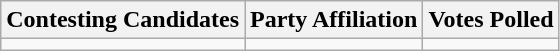<table class="wikitable sortable">
<tr>
<th>Contesting Candidates</th>
<th>Party Affiliation</th>
<th>Votes Polled</th>
</tr>
<tr>
<td></td>
<td></td>
<td></td>
</tr>
</table>
